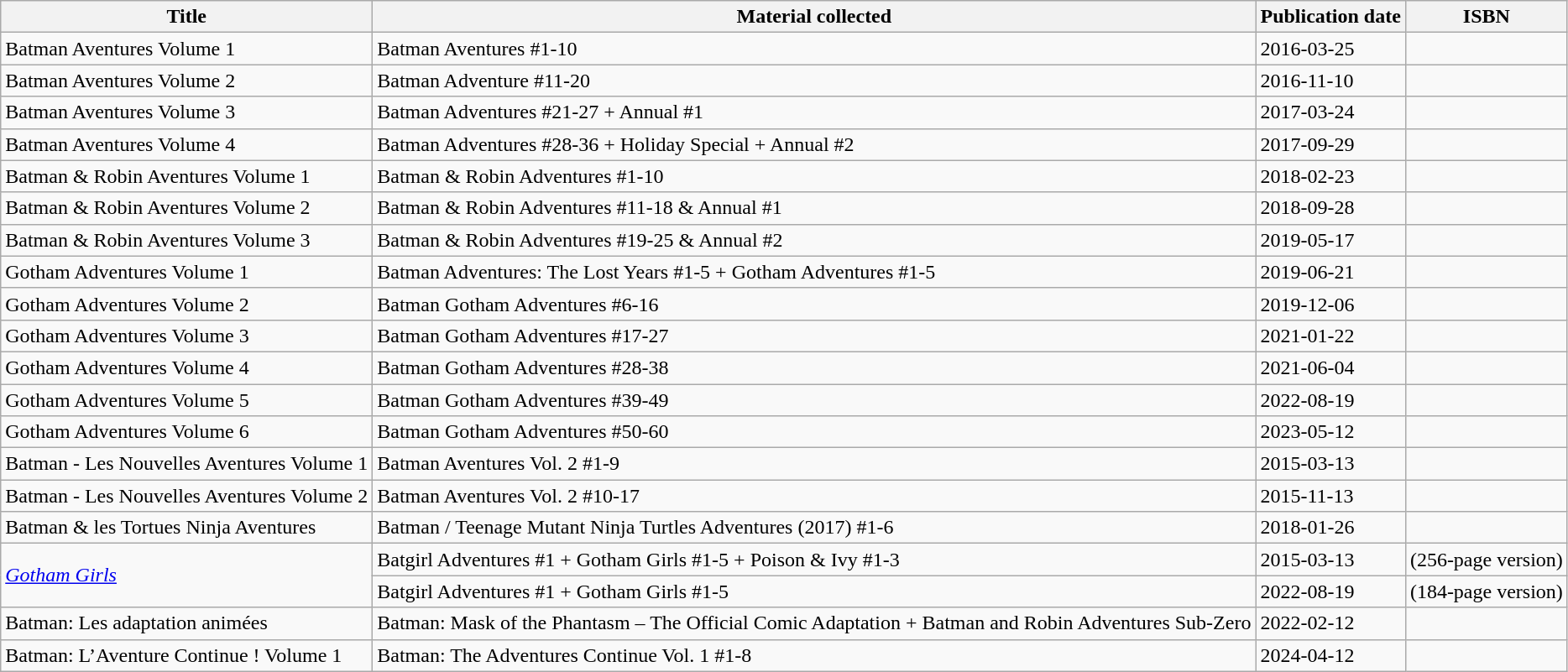<table class="wikitable">
<tr>
<th>Title</th>
<th>Material collected</th>
<th>Publication date</th>
<th>ISBN</th>
</tr>
<tr>
<td>Batman Aventures Volume 1</td>
<td>Batman Aventures #1-10</td>
<td>2016-03-25</td>
<td></td>
</tr>
<tr>
<td>Batman Aventures Volume 2</td>
<td>Batman Adventure #11-20</td>
<td>2016-11-10</td>
<td></td>
</tr>
<tr>
<td>Batman Aventures Volume 3</td>
<td>Batman Adventures #21-27 + Annual #1</td>
<td>2017-03-24</td>
<td></td>
</tr>
<tr>
<td>Batman Aventures Volume 4</td>
<td>Batman Adventures #28-36 + Holiday Special + Annual #2</td>
<td>2017-09-29</td>
<td></td>
</tr>
<tr>
<td>Batman & Robin Aventures Volume 1</td>
<td>Batman & Robin Adventures #1-10</td>
<td>2018-02-23</td>
<td></td>
</tr>
<tr>
<td>Batman & Robin Aventures Volume 2</td>
<td>Batman & Robin Adventures #11-18 & Annual #1</td>
<td>2018-09-28</td>
<td></td>
</tr>
<tr>
<td>Batman & Robin Aventures Volume 3</td>
<td>Batman & Robin Adventures #19-25 & Annual #2</td>
<td>2019-05-17</td>
<td></td>
</tr>
<tr>
<td>Gotham Adventures Volume 1</td>
<td>Batman Adventures: The Lost Years #1-5 + Gotham Adventures #1-5</td>
<td>2019-06-21</td>
<td></td>
</tr>
<tr>
<td>Gotham Adventures Volume 2</td>
<td>Batman Gotham Adventures #6-16</td>
<td>2019-12-06</td>
<td></td>
</tr>
<tr>
<td>Gotham Adventures Volume 3</td>
<td>Batman Gotham Adventures #17-27</td>
<td>2021-01-22</td>
<td></td>
</tr>
<tr>
<td>Gotham Adventures Volume 4</td>
<td>Batman Gotham Adventures #28-38</td>
<td>2021-06-04</td>
<td></td>
</tr>
<tr>
<td>Gotham Adventures Volume 5</td>
<td>Batman Gotham Adventures #39-49</td>
<td>2022-08-19</td>
<td></td>
</tr>
<tr>
<td>Gotham Adventures Volume 6</td>
<td>Batman Gotham Adventures #50-60</td>
<td>2023-05-12</td>
<td></td>
</tr>
<tr>
<td>Batman - Les Nouvelles Aventures Volume 1</td>
<td>Batman Aventures Vol. 2  #1-9</td>
<td>2015-03-13</td>
<td></td>
</tr>
<tr>
<td>Batman - Les Nouvelles Aventures Volume 2</td>
<td>Batman Aventures Vol. 2  #10-17</td>
<td>2015-11-13</td>
<td></td>
</tr>
<tr>
<td>Batman & les Tortues Ninja Aventures</td>
<td>Batman / Teenage Mutant Ninja Turtles Adventures (2017) #1-6</td>
<td>2018-01-26</td>
<td></td>
</tr>
<tr>
<td rowspan="2"><em><a href='#'>Gotham Girls</a></em></td>
<td>Batgirl Adventures #1 + Gotham Girls #1-5 + Poison & Ivy #1-3</td>
<td>2015-03-13</td>
<td> (256-page version)</td>
</tr>
<tr>
<td>Batgirl Adventures #1 + Gotham Girls #1-5</td>
<td>2022-08-19</td>
<td> (184-page version)</td>
</tr>
<tr>
<td>Batman: Les adaptation animées</td>
<td>Batman: Mask of the Phantasm – The Official Comic Adaptation + Batman and Robin Adventures Sub-Zero</td>
<td>2022-02-12</td>
<td></td>
</tr>
<tr>
<td>Batman: L’Aventure Continue ! Volume 1</td>
<td>Batman: The Adventures Continue Vol. 1 #1-8</td>
<td>2024-04-12</td>
<td></td>
</tr>
</table>
